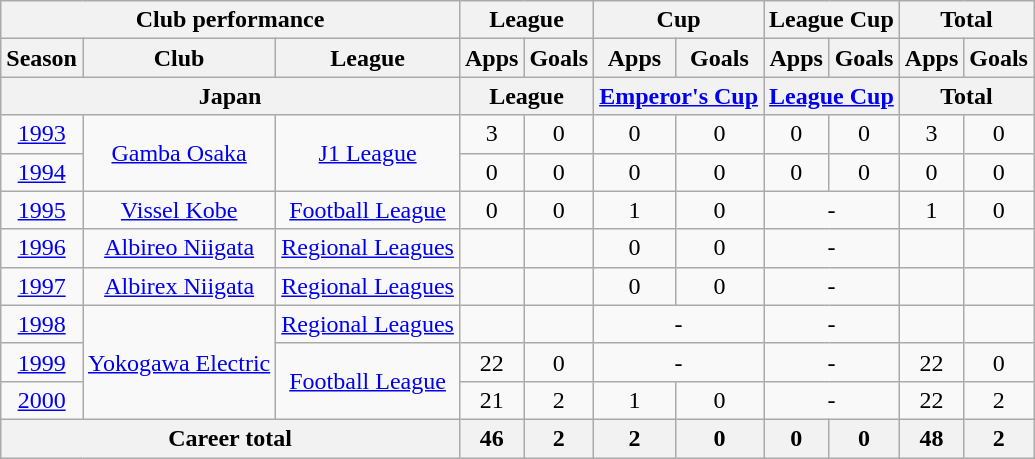<table class="wikitable" style="text-align:center">
<tr>
<th colspan=3>Club performance</th>
<th colspan=2>League</th>
<th colspan=2>Cup</th>
<th colspan=2>League Cup</th>
<th colspan=2>Total</th>
</tr>
<tr>
<th>Season</th>
<th>Club</th>
<th>League</th>
<th>Apps</th>
<th>Goals</th>
<th>Apps</th>
<th>Goals</th>
<th>Apps</th>
<th>Goals</th>
<th>Apps</th>
<th>Goals</th>
</tr>
<tr>
<th colspan=3>Japan</th>
<th colspan=2>League</th>
<th colspan=2><a href='#'>Emperor's Cup</a></th>
<th colspan=2><a href='#'>League Cup</a></th>
<th colspan=2>Total</th>
</tr>
<tr>
<td><a href='#'>1993</a></td>
<td rowspan="2"><a href='#'>Gamba Osaka</a></td>
<td rowspan="2"><a href='#'>J1 League</a></td>
<td>3</td>
<td>0</td>
<td>0</td>
<td>0</td>
<td>0</td>
<td>0</td>
<td>3</td>
<td>0</td>
</tr>
<tr>
<td><a href='#'>1994</a></td>
<td>0</td>
<td>0</td>
<td>0</td>
<td>0</td>
<td>0</td>
<td>0</td>
<td>0</td>
<td>0</td>
</tr>
<tr>
<td><a href='#'>1995</a></td>
<td><a href='#'>Vissel Kobe</a></td>
<td><a href='#'>Football League</a></td>
<td>0</td>
<td>0</td>
<td>1</td>
<td>0</td>
<td colspan="2">-</td>
<td>1</td>
<td>0</td>
</tr>
<tr>
<td><a href='#'>1996</a></td>
<td><a href='#'>Albireo Niigata</a></td>
<td><a href='#'>Regional Leagues</a></td>
<td></td>
<td></td>
<td>0</td>
<td>0</td>
<td colspan="2">-</td>
<td></td>
<td></td>
</tr>
<tr>
<td><a href='#'>1997</a></td>
<td><a href='#'>Albirex Niigata</a></td>
<td><a href='#'>Regional Leagues</a></td>
<td></td>
<td></td>
<td>0</td>
<td>0</td>
<td colspan="2">-</td>
<td></td>
<td></td>
</tr>
<tr>
<td><a href='#'>1998</a></td>
<td rowspan="3"><a href='#'>Yokogawa Electric</a></td>
<td><a href='#'>Regional Leagues</a></td>
<td></td>
<td></td>
<td colspan="2">-</td>
<td colspan="2">-</td>
<td></td>
<td></td>
</tr>
<tr>
<td><a href='#'>1999</a></td>
<td rowspan="2"><a href='#'>Football League</a></td>
<td>22</td>
<td>0</td>
<td colspan="2">-</td>
<td colspan="2">-</td>
<td>22</td>
<td>0</td>
</tr>
<tr>
<td><a href='#'>2000</a></td>
<td>21</td>
<td>2</td>
<td>1</td>
<td>0</td>
<td colspan="2">-</td>
<td>22</td>
<td>2</td>
</tr>
<tr>
<th colspan=3>Career total</th>
<th>46</th>
<th>2</th>
<th>2</th>
<th>0</th>
<th>0</th>
<th>0</th>
<th>48</th>
<th>2</th>
</tr>
</table>
